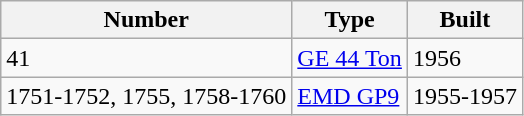<table class="wikitable">
<tr>
<th>Number</th>
<th>Type</th>
<th>Built</th>
</tr>
<tr>
<td>41</td>
<td><a href='#'>GE 44 Ton</a></td>
<td>1956</td>
</tr>
<tr>
<td>1751-1752, 1755, 1758-1760</td>
<td><a href='#'>EMD GP9</a></td>
<td>1955-1957</td>
</tr>
</table>
